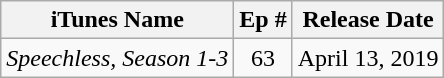<table class="wikitable">
<tr>
<th>iTunes Name</th>
<th>Ep #</th>
<th>Release Date</th>
</tr>
<tr>
<td><em>Speechless, Season 1-3</em></td>
<td align="center">63</td>
<td rowspan="2">April 13, 2019</td>
</tr>
</table>
